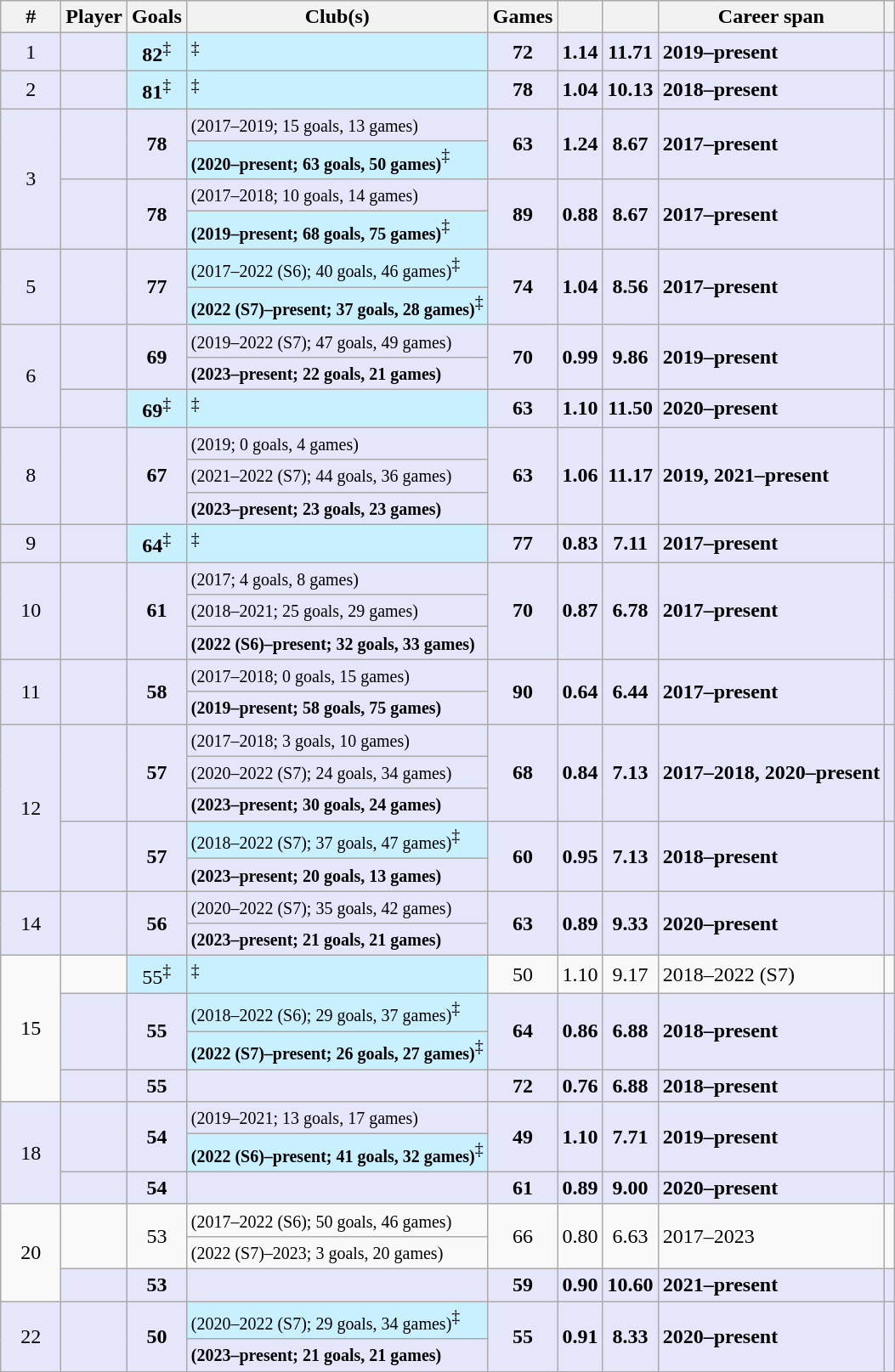<table class="wikitable sortable" style=text-align:center>
<tr>
<th class=unsortable style=width:2.5em>#</th>
<th>Player</th>
<th>Goals</th>
<th>Club(s)</th>
<th>Games</th>
<th></th>
<th></th>
<th>Career span</th>
<th class=unsortable></th>
</tr>
<tr style=background:#E6E6FA>
<td>1</td>
<td align=left><strong></strong></td>
<td bgcolor=C9F0FF><strong>82</strong><sup>‡</sup></td>
<td align=left bgcolor=C9F0FF><strong></strong><sup>‡</sup></td>
<td><strong>72</strong></td>
<td><strong>1.14</strong></td>
<td><strong>11.71</strong></td>
<td align=left><strong>2019–present</strong></td>
<td></td>
</tr>
<tr style=background:#E6E6FA>
<td>2</td>
<td align=left><strong></strong></td>
<td bgcolor=C9F0FF><strong>81</strong><sup>‡</sup></td>
<td align=left bgcolor=C9F0FF><strong></strong><sup>‡</sup></td>
<td><strong>78</strong></td>
<td><strong>1.04</strong></td>
<td><strong>10.13</strong></td>
<td align=left><strong>2018–present</strong></td>
<td></td>
</tr>
<tr style=background:#E6E6FA>
<td rowspan=4>3</td>
<td rowspan=2 align=left><strong></strong></td>
<td rowspan=2><strong>78</strong></td>
<td align=left> <small>(2017–2019; 15 goals, 13 games)</small></td>
<td rowspan=2><strong>63</strong></td>
<td rowspan=2><strong>1.24</strong></td>
<td rowspan=2><strong>8.67</strong></td>
<td rowspan=2 align=left><strong>2017–present</strong></td>
<td rowspan=2></td>
</tr>
<tr style=background:#E6E6FA>
<td align=left bgcolor=C9F0FF><strong> <small>(2020–present; 63 goals, 50 games)</small></strong><sup>‡</sup></td>
</tr>
<tr style=background:#E6E6FA>
<td rowspan=2 align=left><strong></strong></td>
<td rowspan=2><strong>78</strong></td>
<td align=left> <small>(2017–2018; 10 goals, 14 games)</small></td>
<td rowspan=2><strong>89</strong></td>
<td rowspan=2><strong>0.88</strong></td>
<td rowspan=2><strong>8.67</strong></td>
<td rowspan=2 align=left><strong>2017–present</strong></td>
<td rowspan=2></td>
</tr>
<tr style=background:#E6E6FA>
<td align=left bgcolor=C9F0FF><strong> <small>(2019–present; 68 goals, 75 games)</small></strong><sup>‡</sup></td>
</tr>
<tr style=background:#E6E6FA>
<td rowspan=2>5</td>
<td rowspan=2 align=left><strong></strong></td>
<td rowspan=2><strong>77</strong></td>
<td align=left bgcolor=C9F0FF> <small>(2017–2022 (S6); 40 goals, 46 games)</small><sup>‡</sup></td>
<td rowspan=2><strong>74</strong></td>
<td rowspan=2><strong>1.04</strong></td>
<td rowspan=2><strong>8.56</strong></td>
<td rowspan=2 align=left><strong>2017–present</strong></td>
<td rowspan=2></td>
</tr>
<tr style=background:#E6E6FA>
<td align=left bgcolor=C9F0FF><strong> <small>(2022 (S7)–present; 37 goals, 28 games)</small></strong><sup>‡</sup></td>
</tr>
<tr style=background:#E6E6FA>
<td rowspan=3>6</td>
<td rowspan=2 align=left><strong></strong></td>
<td rowspan=2><strong>69</strong></td>
<td align=left> <small>(2019–2022 (S7); 47 goals, 49 games)</small></td>
<td rowspan=2><strong>70</strong></td>
<td rowspan=2><strong>0.99</strong></td>
<td rowspan=2><strong>9.86</strong></td>
<td rowspan=2 align=left><strong>2019–present</strong></td>
<td rowspan=2></td>
</tr>
<tr style=background:#E6E6FA>
<td align=left><strong> <small>(2023–present; 22 goals, 21 games)</small></strong></td>
</tr>
<tr style=background:#E6E6FA>
<td align=left><strong></strong></td>
<td bgcolor=C9F0FF><strong>69</strong><sup>‡</sup></td>
<td align=left bgcolor=C9F0FF><strong></strong><sup>‡</sup></td>
<td><strong>63</strong></td>
<td><strong>1.10</strong></td>
<td><strong>11.50</strong></td>
<td align=left><strong>2020–present</strong></td>
<td></td>
</tr>
<tr style=background:#E6E6FA>
<td rowspan=3>8</td>
<td rowspan=3 align=left><strong></strong></td>
<td rowspan=3><strong>67</strong></td>
<td align=left> <small>(2019; 0 goals, 4 games)</small></td>
<td rowspan=3><strong>63</strong></td>
<td rowspan=3><strong>1.06</strong></td>
<td rowspan=3><strong>11.17</strong></td>
<td rowspan=3 align=left><strong>2019, 2021–present</strong></td>
<td rowspan=3></td>
</tr>
<tr style=background:#E6E6FA>
<td align=left> <small>(2021–2022 (S7); 44 goals, 36 games)</small></td>
</tr>
<tr style=background:#E6E6FA>
<td align=left><strong> <small>(2023–present; 23 goals, 23 games)</small></strong></td>
</tr>
<tr style=background:#E6E6FA>
<td>9</td>
<td align=left><strong></strong></td>
<td bgcolor=C9F0FF><strong>64</strong><sup>‡</sup></td>
<td align=left bgcolor=C9F0FF><strong></strong><sup>‡</sup></td>
<td><strong>77</strong></td>
<td><strong>0.83</strong></td>
<td><strong>7.11</strong></td>
<td align=left><strong>2017–present</strong></td>
<td></td>
</tr>
<tr style=background:#E6E6FA>
<td rowspan=3>10</td>
<td rowspan=3 align=left><strong></strong></td>
<td rowspan=3><strong>61</strong></td>
<td align=left> <small>(2017; 4 goals, 8 games)</small></td>
<td rowspan=3><strong>70</strong></td>
<td rowspan=3><strong>0.87</strong></td>
<td rowspan=3><strong>6.78</strong></td>
<td rowspan=3 align=left><strong>2017–present</strong></td>
<td rowspan=3></td>
</tr>
<tr style=background:#E6E6FA>
<td align=left> <small>(2018–2021; 25 goals, 29 games)</small></td>
</tr>
<tr style=background:#E6E6FA>
<td align=left><strong> <small>(2022 (S6)–present; 32 goals, 33 games)</small></strong></td>
</tr>
<tr style=background:#E6E6FA>
<td rowspan=2>11</td>
<td rowspan=2 align=left><strong></strong></td>
<td rowspan=2><strong>58</strong></td>
<td align=left> <small>(2017–2018; 0 goals, 15 games)</small></td>
<td rowspan=2><strong>90</strong></td>
<td rowspan=2><strong>0.64</strong></td>
<td rowspan=2><strong>6.44</strong></td>
<td rowspan=2 align=left><strong>2017–present</strong></td>
<td rowspan=2></td>
</tr>
<tr style=background:#E6E6FA>
<td align=left><strong> <small>(2019–present; 58 goals, 75 games)</small></strong></td>
</tr>
<tr style=background:#E6E6FA>
<td rowspan=5>12</td>
<td rowspan=3 align=left><strong></strong></td>
<td rowspan=3><strong>57</strong></td>
<td align=left> <small>(2017–2018; 3 goals, 10 games)</small></td>
<td rowspan=3><strong>68</strong></td>
<td rowspan=3><strong>0.84</strong></td>
<td rowspan=3><strong>7.13</strong></td>
<td rowspan=3 align=left><strong>2017–2018, 2020–present</strong></td>
<td rowspan=3></td>
</tr>
<tr style=background:#E6E6FA>
<td align=left> <small>(2020–2022 (S7); 24 goals, 34 games)</small></td>
</tr>
<tr style=background:#E6E6FA>
<td align=left><strong> <small>(2023–present; 30 goals, 24 games)</small></strong></td>
</tr>
<tr style=background:#E6E6FA>
<td rowspan=2 align=left><strong></strong></td>
<td rowspan=2><strong>57</strong></td>
<td align=left bgcolor=C9F0FF> <small>(2018–2022 (S7); 37 goals, 47 games)</small><sup>‡</sup></td>
<td rowspan=2><strong>60</strong></td>
<td rowspan=2><strong>0.95</strong></td>
<td rowspan=2><strong>7.13</strong></td>
<td rowspan=2 align=left><strong>2018–present</strong></td>
<td rowspan=2></td>
</tr>
<tr style=background:#E6E6FA>
<td align=left><strong> <small>(2023–present; 20 goals, 13 games)</small></strong></td>
</tr>
<tr style=background:#E6E6FA>
<td rowspan=2>14</td>
<td rowspan=2 align=left><strong></strong></td>
<td rowspan=2><strong>56</strong></td>
<td align=left> <small>(2020–2022 (S7); 35 goals, 42 games)</small></td>
<td rowspan=2><strong>63</strong></td>
<td rowspan=2><strong>0.89</strong></td>
<td rowspan=2><strong>9.33</strong></td>
<td rowspan=2 align=left><strong>2020–present</strong></td>
<td rowspan=2></td>
</tr>
<tr style=background:#E6E6FA>
<td align=left><strong> <small>(2023–present; 21 goals, 21 games)</small></strong></td>
</tr>
<tr>
<td rowspan=4>15</td>
<td align=left></td>
<td bgcolor=C9F0FF>55<sup>‡</sup></td>
<td align=left bgcolor=C9F0FF><sup>‡</sup></td>
<td>50</td>
<td>1.10</td>
<td>9.17</td>
<td align=left>2018–2022 (S7)</td>
<td></td>
</tr>
<tr style=background:#E6E6FA>
<td rowspan=2 align=left><strong></strong></td>
<td rowspan=2><strong>55</strong></td>
<td align=left bgcolor=C9F0FF> <small>(2018–2022 (S6); 29 goals, 37 games)</small><sup>‡</sup></td>
<td rowspan=2><strong>64</strong></td>
<td rowspan=2><strong>0.86</strong></td>
<td rowspan=2><strong>6.88</strong></td>
<td rowspan=2 align=left><strong>2018–present</strong></td>
<td rowspan=2></td>
</tr>
<tr style=background:#E6E6FA>
<td align=left bgcolor=C9F0FF><strong> <small>(2022 (S7)–present; 26 goals, 27 games)</small></strong><sup>‡</sup></td>
</tr>
<tr style=background:#E6E6FA>
<td align=left><strong></strong></td>
<td><strong>55</strong></td>
<td align=left><strong></strong></td>
<td><strong>72</strong></td>
<td><strong>0.76</strong></td>
<td><strong>6.88</strong></td>
<td align=left><strong>2018–present</strong></td>
<td></td>
</tr>
<tr style=background:#E6E6FA>
<td rowspan=3>18</td>
<td rowspan=2 align=left><strong></strong></td>
<td rowspan=2><strong>54</strong></td>
<td align=left> <small>(2019–2021; 13 goals, 17 games)</small></td>
<td rowspan=2><strong>49</strong></td>
<td rowspan=2><strong>1.10</strong></td>
<td rowspan=2><strong>7.71</strong></td>
<td rowspan=2 align=left><strong>2019–present</strong></td>
<td rowspan=2></td>
</tr>
<tr style=background:#E6E6FA>
<td align=left bgcolor=C9F0FF><strong> <small>(2022 (S6)–present; 41 goals, 32 games)</small></strong><sup>‡</sup></td>
</tr>
<tr style=background:#E6E6FA>
<td align=left><strong></strong></td>
<td><strong>54</strong></td>
<td align=left><strong></strong></td>
<td><strong>61</strong></td>
<td><strong>0.89</strong></td>
<td><strong>9.00</strong></td>
<td align=left><strong>2020–present</strong></td>
<td></td>
</tr>
<tr>
<td rowspan=3>20</td>
<td rowspan=2 align=left></td>
<td rowspan=2>53</td>
<td align=left> <small>(2017–2022 (S6); 50 goals, 46 games)</small></td>
<td rowspan=2>66</td>
<td rowspan=2>0.80</td>
<td rowspan=2>6.63</td>
<td rowspan=2 align=left>2017–2023</td>
<td rowspan=2></td>
</tr>
<tr>
<td align=left> <small>(2022 (S7)–2023; 3 goals, 20 games)</small></td>
</tr>
<tr style=background:#E6E6FA>
<td align=left><strong></strong></td>
<td><strong>53</strong></td>
<td align=left><strong></strong></td>
<td><strong>59</strong></td>
<td><strong>0.90</strong></td>
<td><strong>10.60</strong></td>
<td align=left><strong>2021–present</strong></td>
<td></td>
</tr>
<tr style=background:#E6E6FA>
<td rowspan=2>22</td>
<td rowspan=2 align=left><strong></strong></td>
<td rowspan=2><strong>50</strong></td>
<td align=left bgcolor=C9F0FF> <small>(2020–2022 (S7); 29 goals, 34 games)</small><sup>‡</sup></td>
<td rowspan=2><strong>55</strong></td>
<td rowspan=2><strong>0.91</strong></td>
<td rowspan=2><strong>8.33</strong></td>
<td rowspan=2 align=left><strong>2020–present</strong></td>
<td rowspan=2></td>
</tr>
<tr style=background:#E6E6FA>
<td align=left><strong> <small>(2023–present; 21 goals, 21 games)</small></strong></td>
</tr>
</table>
